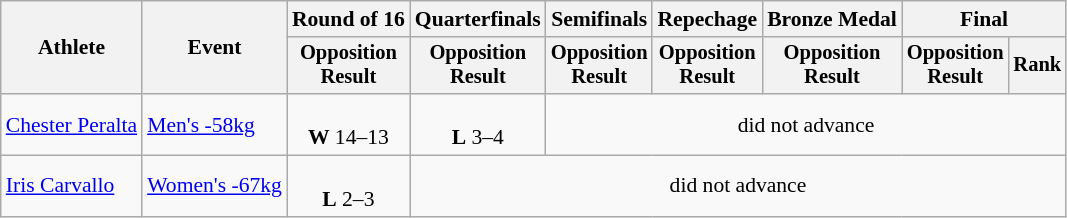<table class="wikitable" style="font-size:90%">
<tr>
<th rowspan=2>Athlete</th>
<th rowspan=2>Event</th>
<th>Round of 16</th>
<th>Quarterfinals</th>
<th>Semifinals</th>
<th>Repechage</th>
<th>Bronze Medal</th>
<th colspan=2>Final</th>
</tr>
<tr style="font-size:95%">
<th>Opposition<br>Result</th>
<th>Opposition<br>Result</th>
<th>Opposition<br>Result</th>
<th>Opposition<br>Result</th>
<th>Opposition<br>Result</th>
<th>Opposition<br>Result</th>
<th>Rank</th>
</tr>
<tr align=center>
<td align=left><a href='#'>Chester Peralta</a></td>
<td align=left><a href='#'>Men's -58kg</a></td>
<td><br><strong>W</strong> 14–13</td>
<td><br><strong>L</strong> 3–4</td>
<td colspan=5>did not advance</td>
</tr>
<tr align=center>
<td align=left><a href='#'>Iris Carvallo</a></td>
<td align=left><a href='#'>Women's -67kg</a></td>
<td><br><strong>L</strong> 2–3</td>
<td colspan=6>did not advance</td>
</tr>
</table>
